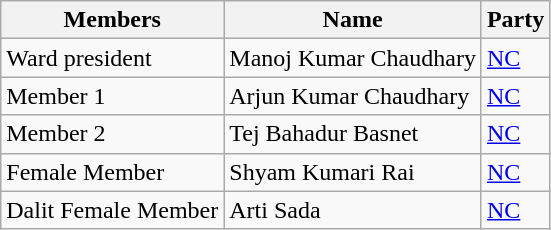<table class="wikitable">
<tr>
<th>Members</th>
<th>Name</th>
<th>Party</th>
</tr>
<tr>
<td>Ward president</td>
<td>Manoj Kumar Chaudhary</td>
<td><a href='#'>NC</a></td>
</tr>
<tr>
<td>Member 1</td>
<td>Arjun Kumar Chaudhary</td>
<td><a href='#'>NC</a></td>
</tr>
<tr>
<td>Member 2</td>
<td>Tej Bahadur Basnet</td>
<td><a href='#'>NC</a></td>
</tr>
<tr>
<td>Female Member</td>
<td>Shyam Kumari Rai</td>
<td><a href='#'>NC</a></td>
</tr>
<tr>
<td>Dalit Female Member</td>
<td>Arti Sada</td>
<td><a href='#'>NC</a></td>
</tr>
</table>
